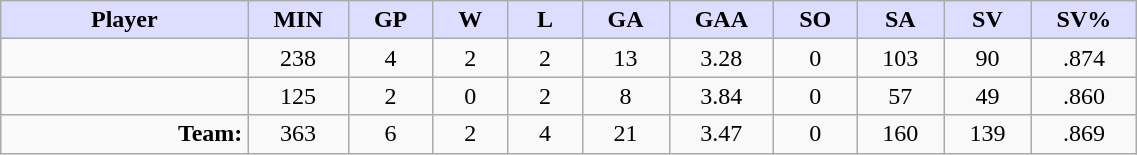<table style="width:60%;" class="wikitable sortable">
<tr>
<th style="background:#ddf; width:10%;">Player</th>
<th style="width:3%; background:#ddf;" title="Minutes played">MIN</th>
<th style="width:3%; background:#ddf;" title="Games played in">GP</th>
<th style="width:3%; background:#ddf;" title="Games played in">W</th>
<th style="width:3%; background:#ddf;" title="Games played in">L</th>
<th style="width:3%; background:#ddf;" title="Goals against">GA</th>
<th style="width:3%; background:#ddf;" title="Goals against average">GAA</th>
<th style="width:3%; background:#ddf;" title="Shut-outs">SO</th>
<th style="width:3%; background:#ddf;" title="Shots against">SA</th>
<th style="width:3%; background:#ddf;" title="Shots saved">SV</th>
<th style="width:3%; background:#ddf;" title="Save percentage">SV%</th>
</tr>
<tr style="text-align:center;">
<td style="text-align:right;"></td>
<td>238</td>
<td>4</td>
<td>2</td>
<td>2</td>
<td>13</td>
<td>3.28</td>
<td>0</td>
<td>103</td>
<td>90</td>
<td>.874</td>
</tr>
<tr style="text-align:center;">
<td style="text-align:right;"></td>
<td>125</td>
<td>2</td>
<td>0</td>
<td>2</td>
<td>8</td>
<td>3.84</td>
<td>0</td>
<td>57</td>
<td>49</td>
<td>.860</td>
</tr>
<tr style="text-align:center;">
<td style="text-align:right;"><strong>Team:</strong></td>
<td>363</td>
<td>6</td>
<td>2</td>
<td>4</td>
<td>21</td>
<td>3.47</td>
<td>0</td>
<td>160</td>
<td>139</td>
<td>.869</td>
</tr>
</table>
